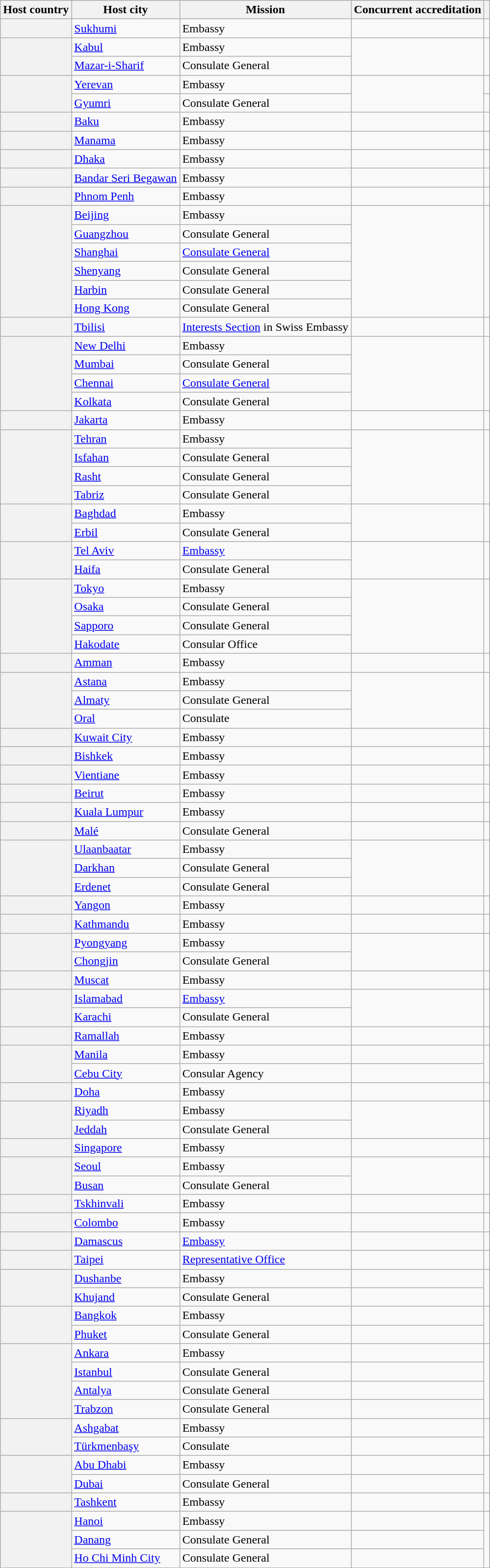<table class="wikitable plainrowheaders">
<tr>
<th scope="col">Host country</th>
<th scope="col">Host city</th>
<th scope="col">Mission</th>
<th scope="col">Concurrent accreditation</th>
<th scope="col"></th>
</tr>
<tr>
<th scope="row"></th>
<td><a href='#'>Sukhumi</a></td>
<td>Embassy</td>
<td></td>
<td></td>
</tr>
<tr>
<th rowspan="2" scope="row"></th>
<td><a href='#'>Kabul</a></td>
<td>Embassy</td>
<td rowspan="2"></td>
<td rowspan="2"></td>
</tr>
<tr>
<td><a href='#'>Mazar-i-Sharif</a></td>
<td>Consulate General</td>
</tr>
<tr>
<th rowspan="2" scope="row"></th>
<td><a href='#'>Yerevan</a></td>
<td>Embassy</td>
<td rowspan="2"></td>
<td></td>
</tr>
<tr>
<td><a href='#'>Gyumri</a></td>
<td>Consulate General</td>
<td></td>
</tr>
<tr>
<th scope="row"></th>
<td><a href='#'>Baku</a></td>
<td>Embassy</td>
<td></td>
<td></td>
</tr>
<tr>
<th scope="row"></th>
<td><a href='#'>Manama</a></td>
<td>Embassy</td>
<td></td>
<td></td>
</tr>
<tr>
<th scope="row"></th>
<td><a href='#'>Dhaka</a></td>
<td>Embassy</td>
<td></td>
<td></td>
</tr>
<tr>
<th scope="row"></th>
<td><a href='#'>Bandar Seri Begawan</a></td>
<td>Embassy</td>
<td></td>
<td></td>
</tr>
<tr>
<th scope="row"></th>
<td><a href='#'>Phnom Penh</a></td>
<td>Embassy</td>
<td></td>
<td></td>
</tr>
<tr>
<th rowspan="6" scope="row"></th>
<td><a href='#'>Beijing</a></td>
<td>Embassy</td>
<td rowspan="6"></td>
<td rowspan="6"></td>
</tr>
<tr>
<td><a href='#'>Guangzhou</a></td>
<td>Consulate General</td>
</tr>
<tr>
<td><a href='#'>Shanghai</a></td>
<td><a href='#'>Consulate General</a></td>
</tr>
<tr>
<td><a href='#'>Shenyang</a></td>
<td>Consulate General</td>
</tr>
<tr>
<td><a href='#'>Harbin</a></td>
<td>Consulate General</td>
</tr>
<tr>
<td><a href='#'>Hong Kong</a></td>
<td>Consulate General</td>
</tr>
<tr>
<th scope="row"></th>
<td><a href='#'>Tbilisi</a></td>
<td><a href='#'>Interests Section</a> in Swiss Embassy</td>
<td></td>
<td></td>
</tr>
<tr>
<th rowspan="4" scope="row"></th>
<td><a href='#'>New Delhi</a></td>
<td>Embassy</td>
<td rowspan="4"></td>
<td rowspan="4"></td>
</tr>
<tr>
<td><a href='#'>Mumbai</a></td>
<td>Consulate General</td>
</tr>
<tr>
<td><a href='#'>Chennai</a></td>
<td><a href='#'>Consulate General</a></td>
</tr>
<tr>
<td><a href='#'>Kolkata</a></td>
<td>Consulate General</td>
</tr>
<tr>
<th scope="row"></th>
<td><a href='#'>Jakarta</a></td>
<td>Embassy</td>
<td></td>
</tr>
<tr>
<th rowspan="4" scope="row"></th>
<td><a href='#'>Tehran</a></td>
<td>Embassy</td>
<td rowspan="4"></td>
<td rowspan="4"></td>
</tr>
<tr>
<td><a href='#'>Isfahan</a></td>
<td>Consulate General</td>
</tr>
<tr>
<td><a href='#'>Rasht</a></td>
<td>Consulate General</td>
</tr>
<tr>
<td><a href='#'>Tabriz</a></td>
<td>Consulate General</td>
</tr>
<tr>
<th rowspan="2" scope="row"></th>
<td><a href='#'>Baghdad</a></td>
<td>Embassy</td>
<td rowspan="2"></td>
<td rowspan="2"></td>
</tr>
<tr>
<td><a href='#'>Erbil</a></td>
<td>Consulate General</td>
</tr>
<tr>
<th rowspan="2" scope="row"></th>
<td><a href='#'>Tel Aviv</a></td>
<td><a href='#'>Embassy</a></td>
<td rowspan="2"></td>
<td rowspan="2"></td>
</tr>
<tr>
<td><a href='#'>Haifa</a></td>
<td>Consulate General</td>
</tr>
<tr>
<th rowspan="4" scope="row"></th>
<td><a href='#'>Tokyo</a></td>
<td>Embassy</td>
<td rowspan="4"></td>
<td rowspan="4"></td>
</tr>
<tr>
<td><a href='#'>Osaka</a></td>
<td>Consulate General</td>
</tr>
<tr>
<td><a href='#'>Sapporo</a></td>
<td>Consulate General</td>
</tr>
<tr>
<td><a href='#'>Hakodate</a></td>
<td>Consular Office</td>
</tr>
<tr>
<th scope="row"></th>
<td><a href='#'>Amman</a></td>
<td>Embassy</td>
<td></td>
<td></td>
</tr>
<tr>
<th rowspan="3" scope="row"></th>
<td><a href='#'>Astana</a></td>
<td>Embassy</td>
<td rowspan="3"></td>
<td rowspan="3"></td>
</tr>
<tr>
<td><a href='#'>Almaty</a></td>
<td>Consulate General</td>
</tr>
<tr>
<td><a href='#'>Oral</a></td>
<td>Consulate</td>
</tr>
<tr>
<th scope="row"></th>
<td><a href='#'>Kuwait City</a></td>
<td>Embassy</td>
<td></td>
<td></td>
</tr>
<tr>
<th scope="row"></th>
<td><a href='#'>Bishkek</a></td>
<td>Embassy</td>
<td></td>
<td></td>
</tr>
<tr>
<th scope="row"></th>
<td><a href='#'>Vientiane</a></td>
<td>Embassy</td>
<td></td>
<td></td>
</tr>
<tr>
<th scope="row"></th>
<td><a href='#'>Beirut</a></td>
<td>Embassy</td>
<td></td>
<td></td>
</tr>
<tr>
<th scope="row"></th>
<td><a href='#'>Kuala Lumpur</a></td>
<td>Embassy</td>
<td></td>
<td></td>
</tr>
<tr>
<th scope="row"></th>
<td><a href='#'>Malé</a></td>
<td>Consulate General</td>
<td></td>
<td></td>
</tr>
<tr>
<th rowspan="3" scope="row"></th>
<td><a href='#'>Ulaanbaatar</a></td>
<td>Embassy</td>
<td rowspan="3"></td>
<td rowspan="3"></td>
</tr>
<tr>
<td><a href='#'>Darkhan</a></td>
<td>Consulate General</td>
</tr>
<tr>
<td><a href='#'>Erdenet</a></td>
<td>Consulate General</td>
</tr>
<tr>
<th scope="row"></th>
<td><a href='#'>Yangon</a></td>
<td>Embassy</td>
<td></td>
<td></td>
</tr>
<tr>
<th scope="row"></th>
<td><a href='#'>Kathmandu</a></td>
<td>Embassy</td>
<td></td>
<td></td>
</tr>
<tr>
<th rowspan="2" scope="row"></th>
<td><a href='#'>Pyongyang</a></td>
<td>Embassy</td>
<td rowspan="2"></td>
<td rowspan="2"></td>
</tr>
<tr>
<td><a href='#'>Chongjin</a></td>
<td>Consulate General</td>
</tr>
<tr>
<th scope="row"></th>
<td><a href='#'>Muscat</a></td>
<td>Embassy</td>
<td></td>
<td></td>
</tr>
<tr>
<th rowspan="2" scope="row"></th>
<td><a href='#'>Islamabad</a></td>
<td><a href='#'>Embassy</a></td>
<td rowspan="2"></td>
<td rowspan="2"></td>
</tr>
<tr>
<td><a href='#'>Karachi</a></td>
<td>Consulate General</td>
</tr>
<tr>
<th scope="row"></th>
<td><a href='#'>Ramallah</a></td>
<td>Embassy</td>
<td></td>
<td></td>
</tr>
<tr>
<th rowspan="2" scope="row"></th>
<td><a href='#'>Manila</a></td>
<td>Embassy</td>
<td></td>
<td rowspan="2"></td>
</tr>
<tr>
<td><a href='#'>Cebu City</a></td>
<td>Consular Agency</td>
<td></td>
</tr>
<tr>
<th scope="row"></th>
<td><a href='#'>Doha</a></td>
<td>Embassy</td>
<td></td>
<td></td>
</tr>
<tr>
<th rowspan="2" scope="row"></th>
<td><a href='#'>Riyadh</a></td>
<td>Embassy</td>
<td rowspan="2"></td>
<td rowspan="2"></td>
</tr>
<tr>
<td><a href='#'>Jeddah</a></td>
<td>Consulate General</td>
</tr>
<tr>
<th scope="row"></th>
<td><a href='#'>Singapore</a></td>
<td>Embassy</td>
<td></td>
<td></td>
</tr>
<tr>
<th rowspan="2" scope="row"></th>
<td><a href='#'>Seoul</a></td>
<td>Embassy</td>
<td rowspan="2"></td>
<td rowspan="2"></td>
</tr>
<tr>
<td><a href='#'>Busan</a></td>
<td>Consulate General</td>
</tr>
<tr>
<th scope="row"></th>
<td><a href='#'>Tskhinvali</a></td>
<td>Embassy</td>
<td></td>
<td></td>
</tr>
<tr>
<th scope="row"></th>
<td><a href='#'>Colombo</a></td>
<td>Embassy</td>
<td></td>
<td></td>
</tr>
<tr>
<th scope="row"></th>
<td><a href='#'>Damascus</a></td>
<td><a href='#'>Embassy</a></td>
<td></td>
<td></td>
</tr>
<tr>
<th scope="row"></th>
<td><a href='#'>Taipei</a></td>
<td><a href='#'>Representative Office</a></td>
<td></td>
<td></td>
</tr>
<tr>
<th rowspan="2" scope="row"></th>
<td><a href='#'>Dushanbe</a></td>
<td>Embassy</td>
<td></td>
<td rowspan="2"></td>
</tr>
<tr>
<td><a href='#'>Khujand</a></td>
<td>Consulate General</td>
<td></td>
</tr>
<tr>
<th rowspan="2" scope="row"></th>
<td><a href='#'>Bangkok</a></td>
<td>Embassy</td>
<td></td>
<td rowspan="2"></td>
</tr>
<tr>
<td><a href='#'>Phuket</a></td>
<td>Consulate General</td>
<td></td>
</tr>
<tr>
<th rowspan="4" scope="row"></th>
<td><a href='#'>Ankara</a></td>
<td>Embassy</td>
<td></td>
<td rowspan="4"></td>
</tr>
<tr>
<td><a href='#'>Istanbul</a></td>
<td>Consulate General</td>
<td></td>
</tr>
<tr>
<td><a href='#'>Antalya</a></td>
<td>Consulate General</td>
<td></td>
</tr>
<tr>
<td><a href='#'>Trabzon</a></td>
<td>Consulate General</td>
<td></td>
</tr>
<tr>
<th rowspan="2" scope="row"></th>
<td><a href='#'>Ashgabat</a></td>
<td>Embassy</td>
<td></td>
<td rowspan="2"></td>
</tr>
<tr>
<td><a href='#'>Türkmenbaşy</a></td>
<td>Consulate</td>
<td></td>
</tr>
<tr>
<th rowspan="2" scope="row"></th>
<td><a href='#'>Abu Dhabi</a></td>
<td>Embassy</td>
<td></td>
<td rowspan="2"></td>
</tr>
<tr>
<td><a href='#'>Dubai</a></td>
<td>Consulate General</td>
<td></td>
</tr>
<tr>
<th scope="row"></th>
<td><a href='#'>Tashkent</a></td>
<td>Embassy</td>
<td></td>
<td></td>
</tr>
<tr>
<th rowspan="3" scope="row"></th>
<td><a href='#'>Hanoi</a></td>
<td>Embassy</td>
<td></td>
<td rowspan="3"></td>
</tr>
<tr>
<td><a href='#'>Danang</a></td>
<td>Consulate General</td>
<td></td>
</tr>
<tr>
<td><a href='#'>Ho Chi Minh City</a></td>
<td>Consulate General</td>
<td></td>
</tr>
</table>
